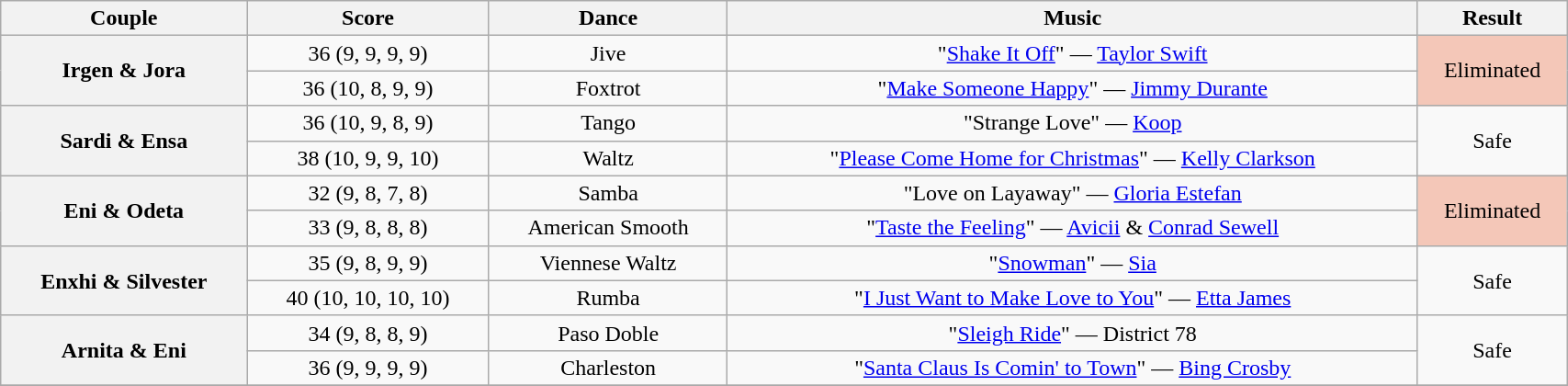<table class="wikitable sortable" style="text-align:center; width: 90%">
<tr>
<th scope="col">Couple</th>
<th scope="col">Score</th>
<th scope="col" class="unsortable">Dance</th>
<th scope="col" class="unsortable">Music</th>
<th scope="col" class="unsortable">Result</th>
</tr>
<tr>
<th scope="row" rowspan="2">Irgen & Jora</th>
<td>36 (9, 9, 9, 9)</td>
<td>Jive</td>
<td>"<a href='#'>Shake It Off</a>" — <a href='#'>Taylor Swift</a></td>
<td rowspan="2" bgcolor= f4c7b8>Eliminated</td>
</tr>
<tr>
<td>36 (10, 8, 9, 9)</td>
<td>Foxtrot</td>
<td>"<a href='#'>Make Someone Happy</a>" — <a href='#'>Jimmy Durante</a></td>
</tr>
<tr>
<th scope="row" rowspan="2">Sardi & Ensa</th>
<td>36 (10, 9, 8, 9)</td>
<td>Tango</td>
<td>"Strange Love" — <a href='#'>Koop</a></td>
<td rowspan="2">Safe</td>
</tr>
<tr>
<td>38 (10, 9, 9, 10)</td>
<td>Waltz</td>
<td>"<a href='#'>Please Come Home for Christmas</a>" — <a href='#'>Kelly Clarkson</a></td>
</tr>
<tr>
<th scope="row" rowspan="2">Eni & Odeta</th>
<td>32 (9, 8, 7, 8)</td>
<td>Samba</td>
<td>"Love on Layaway" — <a href='#'>Gloria Estefan</a></td>
<td rowspan="2" bgcolor= f4c7b8>Eliminated</td>
</tr>
<tr>
<td>33 (9, 8, 8, 8)</td>
<td>American Smooth</td>
<td>"<a href='#'>Taste the Feeling</a>" — <a href='#'>Avicii</a> & <a href='#'>Conrad Sewell</a></td>
</tr>
<tr>
<th scope="row" rowspan="2">Enxhi & Silvester</th>
<td>35 (9, 8, 9, 9)</td>
<td>Viennese Waltz</td>
<td>"<a href='#'>Snowman</a>" — <a href='#'>Sia</a></td>
<td rowspan="2">Safe</td>
</tr>
<tr>
<td>40 (10, 10, 10, 10)</td>
<td>Rumba</td>
<td>"<a href='#'>I Just Want to Make Love to You</a>" — <a href='#'>Etta James</a></td>
</tr>
<tr>
<th scope="row" rowspan="2">Arnita & Eni</th>
<td>34 (9, 8, 8, 9)</td>
<td>Paso Doble</td>
<td>"<a href='#'>Sleigh Ride</a>" — District 78</td>
<td rowspan="2">Safe</td>
</tr>
<tr>
<td>36 (9, 9, 9, 9)</td>
<td>Charleston</td>
<td>"<a href='#'>Santa Claus Is Comin' to Town</a>" — <a href='#'>Bing Crosby</a></td>
</tr>
<tr>
</tr>
</table>
